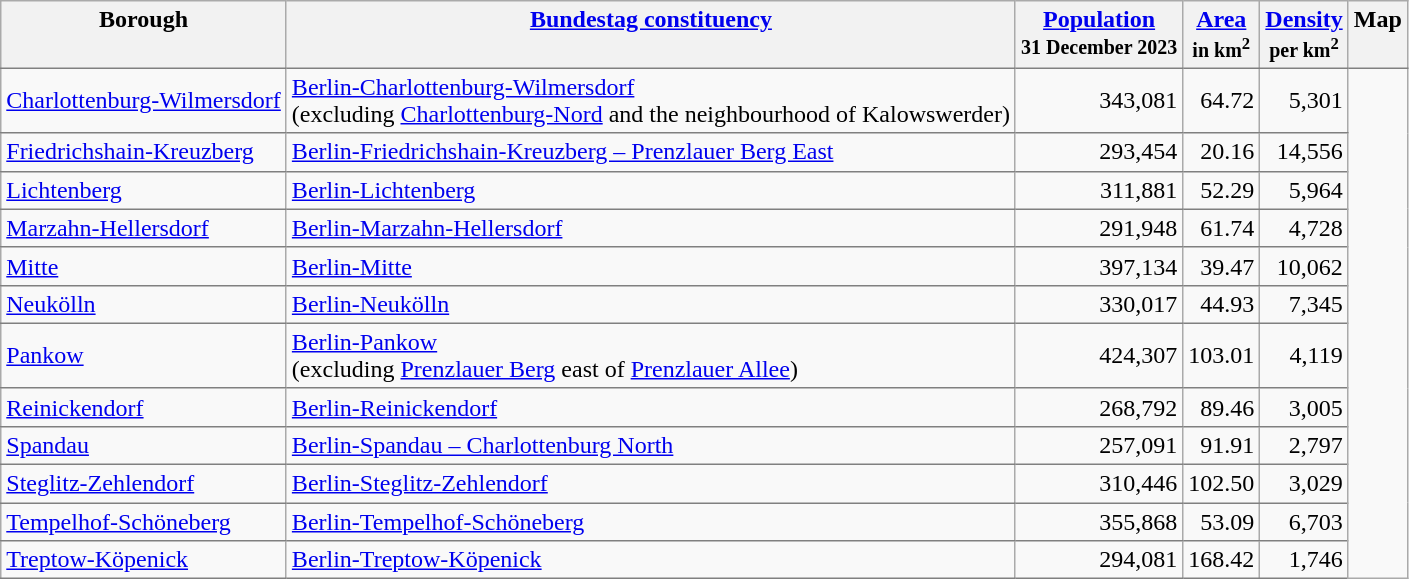<table class="sortable wikitable" style="float:left;">
<tr>
<th rowspan"1"  style="border-bottom:1px solid gray; vertical-align:top;" class="sortable">Borough</th>
<th rowspan"1"  style="border-bottom:1px solid gray; vertical-align:top;" class="unsortable"><a href='#'>Bundestag constituency</a></th>
<th rowspan"1"  style="border-bottom:1px solid gray; vertical-align:top;" class="sortable"><a href='#'>Population</a> <br><small>31 December 2023</small></th>
<th rowspan"1"  style="border-bottom:1px solid gray; vertical-align:top;" class="sortable"><a href='#'>Area</a> <br><small>in km<sup>2</sup></small></th>
<th rowspan"1"  style="border-bottom:1px solid gray; vertical-align:top;" class="sortable"><a href='#'>Density</a> <br><small>per km<sup>2</sup></small></th>
<th rowspan"3"  style="border-bottom:1px solid gray; vertical-align:top;" class="unsortable">Map</th>
</tr>
<tr>
<td style="border-bottom:1px solid gray;"><a href='#'>Charlottenburg-Wilmersdorf</a></td>
<td style="border-bottom:1px solid gray;"><a href='#'>Berlin-Charlottenburg-Wilmersdorf</a><br>(excluding <a href='#'>Charlottenburg-Nord</a> and the neighbourhood of Kalowswerder)</td>
<td style="border-bottom:1px solid gray; text-align:right;">343,081</td>
<td style="border-bottom:1px solid gray; text-align:right;">64.72</td>
<td style="border-bottom:1px solid gray; text-align:right;">5,301</td>
<td rowspan="12"></td>
</tr>
<tr>
<td style="border-bottom:1px solid gray;"><a href='#'>Friedrichshain-Kreuzberg</a></td>
<td style="border-bottom:1px solid gray;"><a href='#'>Berlin-Friedrichshain-Kreuzberg – Prenzlauer Berg East</a></td>
<td style="border-bottom:1px solid gray; text-align:right;">293,454</td>
<td style="border-bottom:1px solid gray; text-align:right;">20.16</td>
<td style="border-bottom:1px solid gray; text-align:right;">14,556</td>
</tr>
<tr>
<td style="border-bottom:1px solid gray;"><a href='#'>Lichtenberg</a></td>
<td style="border-bottom:1px solid gray;"><a href='#'>Berlin-Lichtenberg</a></td>
<td style="border-bottom:1px solid gray; text-align:right;">311,881</td>
<td style="border-bottom:1px solid gray; text-align:right;">52.29</td>
<td style="border-bottom:1px solid gray; text-align:right;">5,964</td>
</tr>
<tr>
<td style="border-bottom:1px solid gray;"><a href='#'>Marzahn-Hellersdorf</a></td>
<td style="border-bottom:1px solid gray;"><a href='#'>Berlin-Marzahn-Hellersdorf</a></td>
<td style="border-bottom:1px solid gray; text-align:right;">291,948</td>
<td style="border-bottom:1px solid gray; text-align:right;">61.74</td>
<td style="border-bottom:1px solid gray; text-align:right;">4,728</td>
</tr>
<tr>
<td style="border-bottom:1px solid gray;"><a href='#'>Mitte</a></td>
<td style="border-bottom:1px solid gray;"><a href='#'>Berlin-Mitte</a></td>
<td style="border-bottom:1px solid gray; text-align:right;">397,134</td>
<td style="border-bottom:1px solid gray; text-align:right;">39.47</td>
<td style="border-bottom:1px solid gray; text-align:right;">10,062</td>
</tr>
<tr>
<td style="border-bottom:1px solid gray;"><a href='#'>Neukölln</a></td>
<td style="border-bottom:1px solid gray;"><a href='#'>Berlin-Neukölln</a></td>
<td style="border-bottom:1px solid gray; text-align:right;">330,017</td>
<td style="border-bottom:1px solid gray; text-align:right;">44.93</td>
<td style="border-bottom:1px solid gray; text-align:right;">7,345</td>
</tr>
<tr>
<td style="border-bottom:1px solid gray;"><a href='#'>Pankow</a></td>
<td style="border-bottom:1px solid gray;"><a href='#'>Berlin-Pankow</a><br>(excluding <a href='#'>Prenzlauer Berg</a> east of <a href='#'>Prenzlauer Allee</a>)</td>
<td style="border-bottom:1px solid gray; text-align:right;">424,307</td>
<td style="border-bottom:1px solid gray; text-align:right;">103.01</td>
<td style="border-bottom:1px solid gray; text-align:right;">4,119</td>
</tr>
<tr>
<td style="border-bottom:1px solid gray;"><a href='#'>Reinickendorf</a></td>
<td style="border-bottom:1px solid gray;"><a href='#'>Berlin-Reinickendorf</a></td>
<td style="border-bottom:1px solid gray; text-align:right;">268,792</td>
<td style="border-bottom:1px solid gray; text-align:right;">89.46</td>
<td style="border-bottom:1px solid gray; text-align:right;">3,005</td>
</tr>
<tr>
<td style="border-bottom:1px solid gray;"><a href='#'>Spandau</a></td>
<td style="border-bottom:1px solid gray;"><a href='#'>Berlin-Spandau – Charlottenburg North</a></td>
<td style="border-bottom:1px solid gray; text-align:right;">257,091</td>
<td style="border-bottom:1px solid gray; text-align:right;">91.91</td>
<td style="border-bottom:1px solid gray; text-align:right;">2,797</td>
</tr>
<tr>
<td style="border-bottom:1px solid gray;"><a href='#'>Steglitz-Zehlendorf</a></td>
<td style="border-bottom:1px solid gray;"><a href='#'>Berlin-Steglitz-Zehlendorf</a></td>
<td style="border-bottom:1px solid gray; text-align:right;">310,446</td>
<td style="border-bottom:1px solid gray; text-align:right;">102.50</td>
<td style="border-bottom:1px solid gray; text-align:right;">3,029</td>
</tr>
<tr>
<td style="border-bottom:1px solid gray;"><a href='#'>Tempelhof-Schöneberg</a></td>
<td style="border-bottom:1px solid gray;"><a href='#'>Berlin-Tempelhof-Schöneberg</a></td>
<td style="border-bottom:1px solid gray; text-align:right;">355,868</td>
<td style="border-bottom:1px solid gray; text-align:right;">53.09</td>
<td style="border-bottom:1px solid gray; text-align:right;">6,703</td>
</tr>
<tr>
<td style="border-bottom:1px solid gray;"><a href='#'>Treptow-Köpenick</a></td>
<td style="border-bottom:1px solid gray;"><a href='#'>Berlin-Treptow-Köpenick</a></td>
<td style="border-bottom:1px solid gray; text-align:right;">294,081</td>
<td style="border-bottom:1px solid gray; text-align:right;">168.42</td>
<td style="border-bottom:1px solid gray; text-align:right;">1,746</td>
</tr>
</table>
